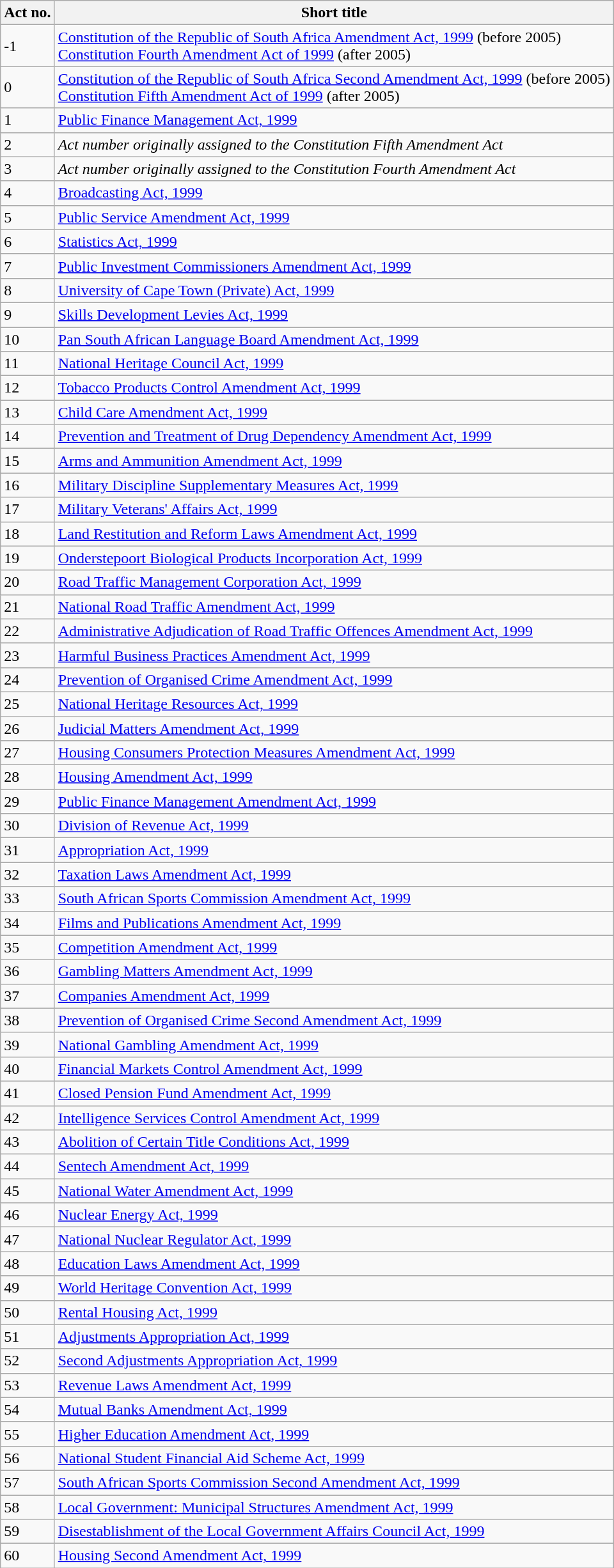<table class="wikitable sortable">
<tr>
<th>Act no.</th>
<th>Short title</th>
</tr>
<tr>
<td><span>-1</span></td>
<td><a href='#'>Constitution of the Republic of South Africa Amendment Act, 1999</a> (before 2005) <br><a href='#'>Constitution Fourth Amendment Act of 1999</a> (after 2005)</td>
</tr>
<tr>
<td><span>0</span></td>
<td><a href='#'>Constitution of the Republic of South Africa Second Amendment Act, 1999</a> (before 2005) <br><a href='#'>Constitution Fifth Amendment Act of 1999</a> (after 2005)</td>
</tr>
<tr>
<td>1</td>
<td><a href='#'>Public Finance Management Act, 1999</a></td>
</tr>
<tr>
<td>2</td>
<td><em>Act number originally assigned to the Constitution Fifth Amendment Act</em></td>
</tr>
<tr>
<td>3</td>
<td><em>Act number originally assigned to the Constitution Fourth Amendment Act</em></td>
</tr>
<tr>
<td>4</td>
<td><a href='#'>Broadcasting Act, 1999</a></td>
</tr>
<tr>
<td>5</td>
<td><a href='#'>Public Service Amendment Act, 1999</a></td>
</tr>
<tr>
<td>6</td>
<td><a href='#'>Statistics Act, 1999</a></td>
</tr>
<tr>
<td>7</td>
<td><a href='#'>Public Investment Commissioners Amendment Act, 1999</a></td>
</tr>
<tr>
<td>8</td>
<td><a href='#'>University of Cape Town (Private) Act, 1999</a></td>
</tr>
<tr>
<td>9</td>
<td><a href='#'>Skills Development Levies Act, 1999</a></td>
</tr>
<tr>
<td>10</td>
<td><a href='#'>Pan South African Language Board Amendment Act, 1999</a></td>
</tr>
<tr>
<td>11</td>
<td><a href='#'>National Heritage Council Act, 1999</a></td>
</tr>
<tr>
<td>12</td>
<td><a href='#'>Tobacco Products Control Amendment Act, 1999</a></td>
</tr>
<tr>
<td>13</td>
<td><a href='#'>Child Care Amendment Act, 1999</a></td>
</tr>
<tr>
<td>14</td>
<td><a href='#'>Prevention and Treatment of Drug Dependency Amendment Act, 1999</a></td>
</tr>
<tr>
<td>15</td>
<td><a href='#'>Arms and Ammunition Amendment Act, 1999</a></td>
</tr>
<tr>
<td>16</td>
<td><a href='#'>Military Discipline Supplementary Measures Act, 1999</a></td>
</tr>
<tr>
<td>17</td>
<td><a href='#'>Military Veterans' Affairs Act, 1999</a></td>
</tr>
<tr>
<td>18</td>
<td><a href='#'>Land Restitution and Reform Laws Amendment Act, 1999</a></td>
</tr>
<tr>
<td>19</td>
<td><a href='#'>Onderstepoort Biological Products Incorporation Act, 1999</a></td>
</tr>
<tr>
<td>20</td>
<td><a href='#'>Road Traffic Management Corporation Act, 1999</a></td>
</tr>
<tr>
<td>21</td>
<td><a href='#'>National Road Traffic Amendment Act, 1999</a></td>
</tr>
<tr>
<td>22</td>
<td><a href='#'>Administrative Adjudication of Road Traffic Offences Amendment Act, 1999</a></td>
</tr>
<tr>
<td>23</td>
<td><a href='#'>Harmful Business Practices Amendment Act, 1999</a></td>
</tr>
<tr>
<td>24</td>
<td><a href='#'>Prevention of Organised Crime Amendment Act, 1999</a></td>
</tr>
<tr>
<td>25</td>
<td><a href='#'>National Heritage Resources Act, 1999</a></td>
</tr>
<tr>
<td>26</td>
<td><a href='#'>Judicial Matters Amendment Act, 1999</a></td>
</tr>
<tr>
<td>27</td>
<td><a href='#'>Housing Consumers Protection Measures Amendment Act, 1999</a></td>
</tr>
<tr>
<td>28</td>
<td><a href='#'>Housing Amendment Act, 1999</a></td>
</tr>
<tr>
<td>29</td>
<td><a href='#'>Public Finance Management Amendment Act, 1999</a></td>
</tr>
<tr>
<td>30</td>
<td><a href='#'>Division of Revenue Act, 1999</a></td>
</tr>
<tr>
<td>31</td>
<td><a href='#'>Appropriation Act, 1999</a></td>
</tr>
<tr>
<td>32</td>
<td><a href='#'>Taxation Laws Amendment Act, 1999</a></td>
</tr>
<tr>
<td>33</td>
<td><a href='#'>South African Sports Commission Amendment Act, 1999</a></td>
</tr>
<tr>
<td>34</td>
<td><a href='#'>Films and Publications Amendment Act, 1999</a></td>
</tr>
<tr>
<td>35</td>
<td><a href='#'>Competition Amendment Act, 1999</a></td>
</tr>
<tr>
<td>36</td>
<td><a href='#'>Gambling Matters Amendment Act, 1999</a></td>
</tr>
<tr>
<td>37</td>
<td><a href='#'>Companies Amendment Act, 1999</a></td>
</tr>
<tr>
<td>38</td>
<td><a href='#'>Prevention of Organised Crime Second Amendment Act, 1999</a></td>
</tr>
<tr>
<td>39</td>
<td><a href='#'>National Gambling Amendment Act, 1999</a></td>
</tr>
<tr>
<td>40</td>
<td><a href='#'>Financial Markets Control Amendment Act, 1999</a></td>
</tr>
<tr>
<td>41</td>
<td><a href='#'>Closed Pension Fund Amendment Act, 1999</a></td>
</tr>
<tr>
<td>42</td>
<td><a href='#'>Intelligence Services Control Amendment Act, 1999</a></td>
</tr>
<tr>
<td>43</td>
<td><a href='#'>Abolition of Certain Title Conditions Act, 1999</a></td>
</tr>
<tr>
<td>44</td>
<td><a href='#'>Sentech Amendment Act, 1999</a></td>
</tr>
<tr>
<td>45</td>
<td><a href='#'>National Water Amendment Act, 1999</a></td>
</tr>
<tr>
<td>46</td>
<td><a href='#'>Nuclear Energy Act, 1999</a></td>
</tr>
<tr>
<td>47</td>
<td><a href='#'>National Nuclear Regulator Act, 1999</a></td>
</tr>
<tr>
<td>48</td>
<td><a href='#'>Education Laws Amendment Act, 1999</a></td>
</tr>
<tr>
<td>49</td>
<td><a href='#'>World Heritage Convention Act, 1999</a></td>
</tr>
<tr>
<td>50</td>
<td><a href='#'>Rental Housing Act, 1999</a></td>
</tr>
<tr>
<td>51</td>
<td><a href='#'>Adjustments Appropriation Act, 1999</a></td>
</tr>
<tr>
<td>52</td>
<td><a href='#'>Second Adjustments Appropriation Act, 1999</a></td>
</tr>
<tr>
<td>53</td>
<td><a href='#'>Revenue Laws Amendment Act, 1999</a></td>
</tr>
<tr>
<td>54</td>
<td><a href='#'>Mutual Banks Amendment Act, 1999</a></td>
</tr>
<tr>
<td>55</td>
<td><a href='#'>Higher Education Amendment Act, 1999</a></td>
</tr>
<tr>
<td>56</td>
<td><a href='#'>National Student Financial Aid Scheme Act, 1999</a></td>
</tr>
<tr>
<td>57</td>
<td><a href='#'>South African Sports Commission Second Amendment Act, 1999</a></td>
</tr>
<tr>
<td>58</td>
<td><a href='#'>Local Government: Municipal Structures Amendment Act, 1999</a></td>
</tr>
<tr>
<td>59</td>
<td><a href='#'>Disestablishment of the Local Government Affairs Council Act, 1999</a></td>
</tr>
<tr>
<td>60</td>
<td><a href='#'>Housing Second Amendment Act, 1999</a></td>
</tr>
</table>
